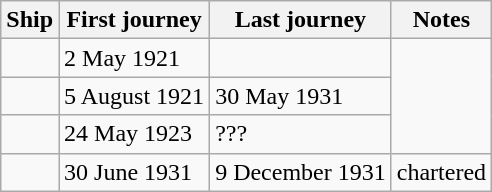<table class=wikitable>
<tr>
<th>Ship</th>
<th>First journey</th>
<th>Last journey</th>
<th>Notes</th>
</tr>
<tr>
<td></td>
<td>2 May 1921</td>
<td></td>
</tr>
<tr>
<td></td>
<td>5 August 1921</td>
<td>30 May 1931</td>
</tr>
<tr>
<td></td>
<td>24 May 1923</td>
<td>???</td>
</tr>
<tr>
<td></td>
<td>30 June 1931</td>
<td>9 December 1931</td>
<td>chartered</td>
</tr>
</table>
